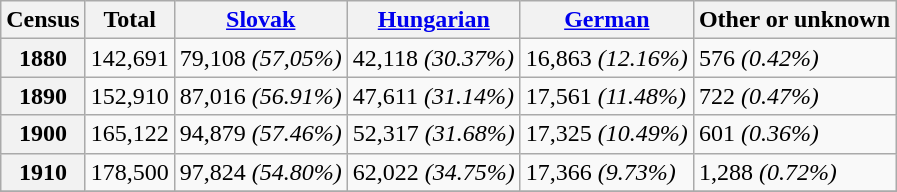<table class="wikitable">
<tr>
<th>Census</th>
<th>Total</th>
<th><a href='#'>Slovak</a></th>
<th><a href='#'>Hungarian</a></th>
<th><a href='#'>German</a></th>
<th>Other or unknown</th>
</tr>
<tr>
<th>1880</th>
<td>142,691</td>
<td>79,108 <em>(57,05%)</em></td>
<td>42,118 <em>(30.37%)</em></td>
<td>16,863 <em>(12.16%)</em></td>
<td>576 <em>(0.42%)</em></td>
</tr>
<tr>
<th>1890</th>
<td>152,910</td>
<td>87,016 <em>(56.91%)</em></td>
<td>47,611 <em>(31.14%)</em></td>
<td>17,561 <em>(11.48%)</em></td>
<td>722 <em>(0.47%)</em></td>
</tr>
<tr>
<th>1900</th>
<td>165,122</td>
<td>94,879 <em>(57.46%)</em></td>
<td>52,317 <em>(31.68%)</em></td>
<td>17,325 <em>(10.49%)</em></td>
<td>601 <em>(0.36%)</em></td>
</tr>
<tr>
<th>1910</th>
<td>178,500</td>
<td>97,824 <em>(54.80%)</em></td>
<td>62,022 <em>(34.75%)</em></td>
<td>17,366 <em>(9.73%)</em></td>
<td>1,288 <em>(0.72%)</em></td>
</tr>
<tr>
</tr>
</table>
